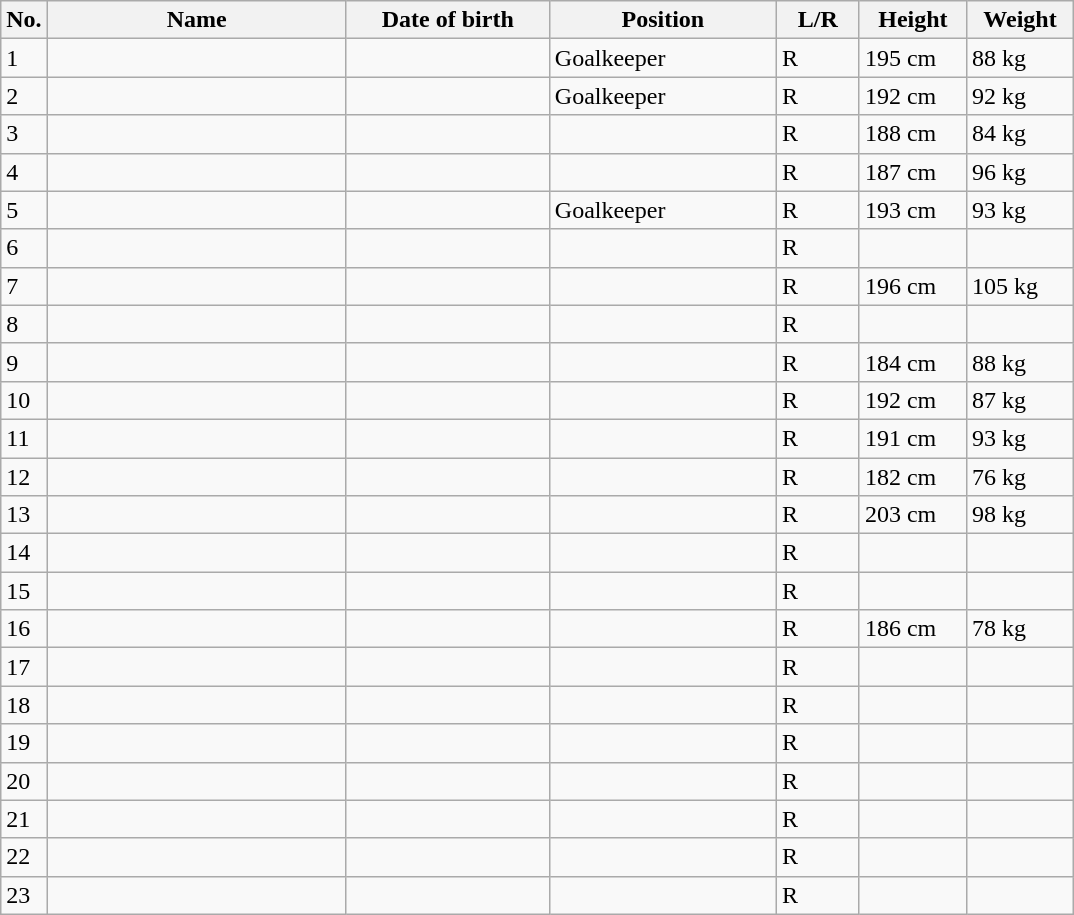<table class="wikitable sortable" style=font-size:100%; text-align:center;>
<tr>
<th>No.</th>
<th style=width:12em>Name</th>
<th style=width:8em>Date of birth</th>
<th style=width:9em>Position</th>
<th style=width:3em>L/R</th>
<th style=width:4em>Height</th>
<th style=width:4em>Weight</th>
</tr>
<tr>
<td>1</td>
<td align=left></td>
<td align=right></td>
<td>Goalkeeper</td>
<td>R</td>
<td>195 cm</td>
<td>88 kg</td>
</tr>
<tr>
<td>2</td>
<td align=left></td>
<td align=right></td>
<td>Goalkeeper</td>
<td>R</td>
<td>192 cm</td>
<td>92 kg</td>
</tr>
<tr>
<td>3</td>
<td align=left></td>
<td align=right></td>
<td></td>
<td>R</td>
<td>188 cm</td>
<td>84 kg</td>
</tr>
<tr>
<td>4</td>
<td align=left></td>
<td align=right></td>
<td></td>
<td>R</td>
<td>187 cm</td>
<td>96 kg</td>
</tr>
<tr>
<td>5</td>
<td align=left></td>
<td align=right></td>
<td>Goalkeeper</td>
<td>R</td>
<td>193 cm</td>
<td>93 kg</td>
</tr>
<tr>
<td>6</td>
<td align=left></td>
<td align=right></td>
<td></td>
<td>R</td>
<td></td>
<td></td>
</tr>
<tr>
<td>7</td>
<td align=left></td>
<td align=right></td>
<td></td>
<td>R</td>
<td>196 cm</td>
<td>105 kg</td>
</tr>
<tr>
<td>8</td>
<td align=left></td>
<td align=right></td>
<td></td>
<td>R</td>
<td></td>
<td></td>
</tr>
<tr>
<td>9</td>
<td align=left></td>
<td align=right></td>
<td></td>
<td>R</td>
<td>184 cm</td>
<td>88 kg</td>
</tr>
<tr>
<td>10</td>
<td align=left></td>
<td align=right></td>
<td></td>
<td>R</td>
<td>192 cm</td>
<td>87 kg</td>
</tr>
<tr>
<td>11</td>
<td align=left></td>
<td align=right></td>
<td></td>
<td>R</td>
<td>191 cm</td>
<td>93 kg</td>
</tr>
<tr>
<td>12</td>
<td align=left></td>
<td align=right></td>
<td></td>
<td>R</td>
<td>182 cm</td>
<td>76 kg</td>
</tr>
<tr>
<td>13</td>
<td align=left></td>
<td align=right></td>
<td></td>
<td>R</td>
<td>203 cm</td>
<td>98 kg</td>
</tr>
<tr>
<td>14</td>
<td align=left></td>
<td align=right></td>
<td></td>
<td>R</td>
<td></td>
<td></td>
</tr>
<tr>
<td>15</td>
<td align=left></td>
<td align=right></td>
<td></td>
<td>R</td>
<td></td>
<td></td>
</tr>
<tr>
<td>16</td>
<td align=left></td>
<td align=right></td>
<td></td>
<td>R</td>
<td>186 cm</td>
<td>78 kg</td>
</tr>
<tr>
<td>17</td>
<td align=left></td>
<td align=right></td>
<td></td>
<td>R</td>
<td></td>
<td></td>
</tr>
<tr>
<td>18</td>
<td align=left></td>
<td align=right></td>
<td></td>
<td>R</td>
<td></td>
<td></td>
</tr>
<tr>
<td>19</td>
<td align=left></td>
<td align=right></td>
<td></td>
<td>R</td>
<td></td>
<td></td>
</tr>
<tr>
<td>20</td>
<td align=left></td>
<td align=right></td>
<td></td>
<td>R</td>
<td></td>
<td></td>
</tr>
<tr>
<td>21</td>
<td align=left></td>
<td align=right></td>
<td></td>
<td>R</td>
<td></td>
<td></td>
</tr>
<tr>
<td>22</td>
<td align=left></td>
<td align=right></td>
<td></td>
<td>R</td>
<td></td>
<td></td>
</tr>
<tr>
<td>23</td>
<td align=left></td>
<td align=right></td>
<td></td>
<td>R</td>
<td></td>
<td></td>
</tr>
</table>
